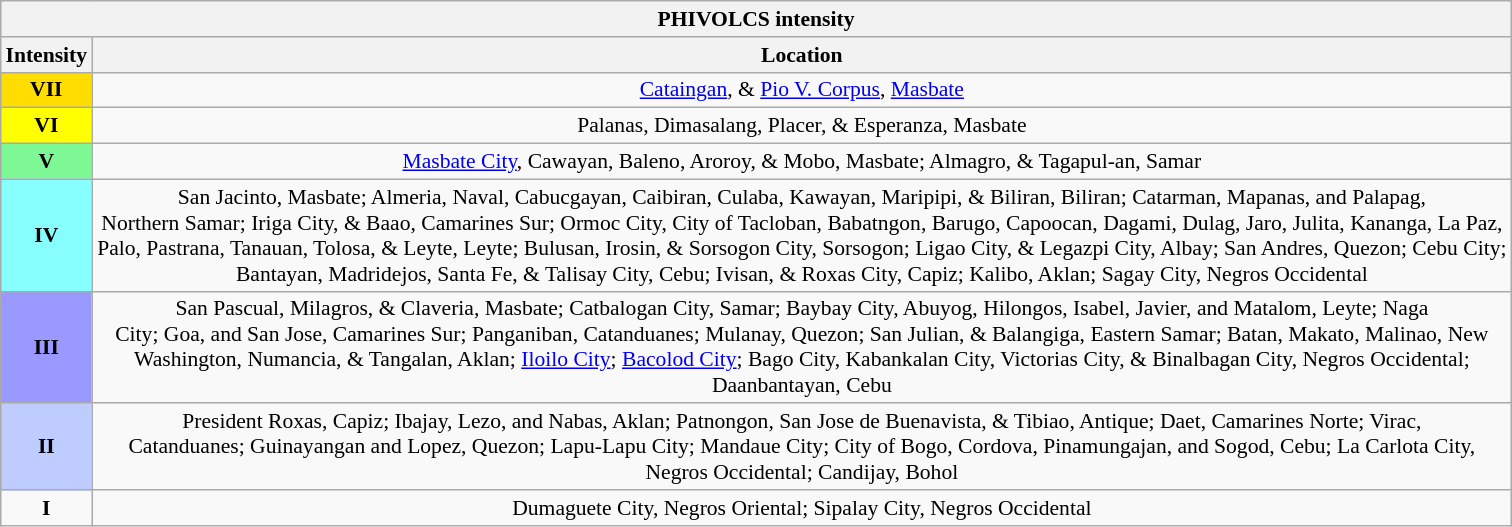<table class="wikitable" style="margin-left: auto; margin-right: auto; text-align:center; font-size:90%;">
<tr>
<th colspan="2"><strong>PHIVOLCS intensity</strong></th>
</tr>
<tr>
<th>Intensity</th>
<th>Location</th>
</tr>
<tr>
<th style="background-color: #fd0;"><strong>VII</strong></th>
<td><a href='#'>Cataingan</a>, & <a href='#'>Pio V. Corpus</a>, <a href='#'>Masbate</a></td>
</tr>
<tr>
<th style="background-color: #ff0;"><strong>VI</strong></th>
<td>Palanas, Dimasalang, Placer, & Esperanza, Masbate</td>
</tr>
<tr>
<td style="background-color: #7df894;"><strong>V</strong></td>
<td><a href='#'>Masbate City</a>, Cawayan, Baleno, Aroroy, & Mobo, Masbate; Almagro, & Tagapul-an, Samar</td>
</tr>
<tr>
<th style="background-color: #8ff;"><strong>IV</strong></th>
<td>San Jacinto, Masbate; Almeria, Naval, Cabucgayan, Caibiran, Culaba, Kawayan, Maripipi, & Biliran, Biliran; Catarman, Mapanas, and Palapag,<br>Northern Samar; Iriga City, & Baao, Camarines Sur; Ormoc City, City of Tacloban, Babatngon, Barugo, Capoocan, Dagami, Dulag, Jaro, Julita, Kananga, La Paz,<br>Palo, Pastrana, Tanauan, Tolosa, & Leyte, Leyte; Bulusan, Irosin, & Sorsogon City, Sorsogon; Ligao City, & Legazpi City, Albay; San Andres, Quezon; Cebu City;<br>Bantayan, Madridejos, Santa Fe, & Talisay City, Cebu; Ivisan, & Roxas City, Capiz; Kalibo, Aklan; Sagay City, Negros Occidental</td>
</tr>
<tr>
<th style="background-color: #99f;"><strong>III</strong></th>
<td>San Pascual, Milagros, & Claveria, Masbate; Catbalogan City, Samar; Baybay City, Abuyog, Hilongos, Isabel, Javier, and Matalom, Leyte; Naga<br>City; Goa, and San Jose, Camarines Sur; Panganiban, Catanduanes; Mulanay, Quezon; San Julian, & Balangiga, Eastern Samar; Batan, Makato, Malinao, New<br>Washington, Numancia, & Tangalan, Aklan; <a href='#'>Iloilo City</a>; <a href='#'>Bacolod City</a>; Bago City, Kabankalan City, Victorias City, & Binalbagan City, Negros Occidental;<br>Daanbantayan, Cebu</td>
</tr>
<tr>
<th style="background-color: #bfccff;"><strong>II</strong></th>
<td>President Roxas, Capiz; Ibajay, Lezo, and Nabas, Aklan; Patnongon, San Jose de Buenavista, & Tibiao, Antique; Daet, Camarines Norte; Virac,<br>Catanduanes; Guinayangan and Lopez, Quezon; Lapu-Lapu City; Mandaue City; City of Bogo, Cordova, Pinamungajan, and Sogod, Cebu; La Carlota City,<br>Negros Occidental; Candijay, Bohol</td>
</tr>
<tr>
<td><strong>I</strong></td>
<td>Dumaguete City, Negros Oriental; Sipalay City, Negros Occidental</td>
</tr>
</table>
